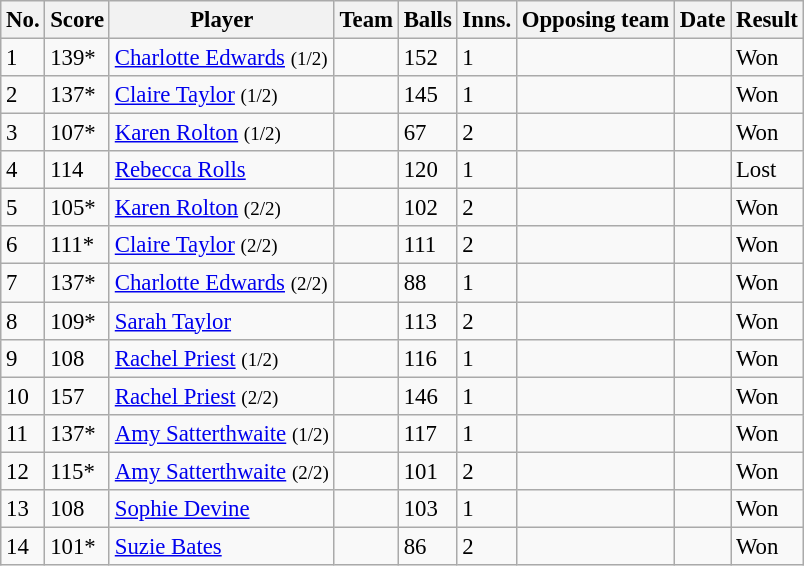<table class="wikitable sortable" style="font-size:95%">
<tr>
<th>No.</th>
<th>Score</th>
<th>Player</th>
<th>Team</th>
<th>Balls</th>
<th>Inns.</th>
<th>Opposing team</th>
<th>Date</th>
<th>Result</th>
</tr>
<tr>
<td>1</td>
<td>139*</td>
<td><a href='#'>Charlotte Edwards</a> <small>(1/2)</small></td>
<td></td>
<td> 152</td>
<td>1</td>
<td></td>
<td></td>
<td>Won</td>
</tr>
<tr>
<td>2</td>
<td>137*</td>
<td><a href='#'>Claire Taylor</a> <small>(1/2)</small></td>
<td></td>
<td> 145</td>
<td>1</td>
<td></td>
<td></td>
<td>Won</td>
</tr>
<tr>
<td>3</td>
<td>107*</td>
<td><a href='#'>Karen Rolton</a> <small>(1/2)</small></td>
<td></td>
<td> 67</td>
<td>2</td>
<td></td>
<td></td>
<td>Won</td>
</tr>
<tr>
<td>4</td>
<td>114</td>
<td><a href='#'>Rebecca Rolls</a></td>
<td></td>
<td> 120</td>
<td>1</td>
<td></td>
<td></td>
<td>Lost</td>
</tr>
<tr>
<td>5</td>
<td>105*</td>
<td><a href='#'>Karen Rolton</a> <small>(2/2)</small></td>
<td></td>
<td> 102</td>
<td>2</td>
<td></td>
<td></td>
<td>Won</td>
</tr>
<tr>
<td>6</td>
<td>111*</td>
<td><a href='#'>Claire Taylor</a> <small>(2/2)</small></td>
<td></td>
<td> 111</td>
<td>2</td>
<td></td>
<td></td>
<td>Won</td>
</tr>
<tr>
<td>7</td>
<td>137*</td>
<td><a href='#'>Charlotte Edwards</a> <small>(2/2)</small></td>
<td></td>
<td> 88</td>
<td>1</td>
<td></td>
<td></td>
<td>Won</td>
</tr>
<tr>
<td>8</td>
<td>109*</td>
<td><a href='#'>Sarah Taylor</a></td>
<td></td>
<td> 113</td>
<td>2</td>
<td></td>
<td></td>
<td>Won</td>
</tr>
<tr>
<td>9</td>
<td>108</td>
<td><a href='#'>Rachel Priest</a> <small>(1/2)</small></td>
<td></td>
<td> 116</td>
<td>1</td>
<td></td>
<td></td>
<td>Won</td>
</tr>
<tr>
<td>10</td>
<td>157</td>
<td><a href='#'>Rachel Priest</a> <small>(2/2)</small></td>
<td></td>
<td> 146</td>
<td>1</td>
<td></td>
<td></td>
<td>Won</td>
</tr>
<tr>
<td>11</td>
<td>137*</td>
<td><a href='#'>Amy Satterthwaite</a> <small>(1/2)</small></td>
<td></td>
<td> 117</td>
<td>1</td>
<td></td>
<td></td>
<td>Won</td>
</tr>
<tr>
<td>12</td>
<td>115*</td>
<td><a href='#'>Amy Satterthwaite</a> <small>(2/2)</small></td>
<td></td>
<td> 101</td>
<td>2</td>
<td></td>
<td></td>
<td>Won</td>
</tr>
<tr>
<td>13</td>
<td>108</td>
<td><a href='#'>Sophie Devine</a></td>
<td></td>
<td> 103</td>
<td>1</td>
<td></td>
<td></td>
<td>Won</td>
</tr>
<tr>
<td>14</td>
<td>101*</td>
<td><a href='#'>Suzie Bates</a></td>
<td></td>
<td> 86</td>
<td>2</td>
<td></td>
<td></td>
<td>Won</td>
</tr>
</table>
